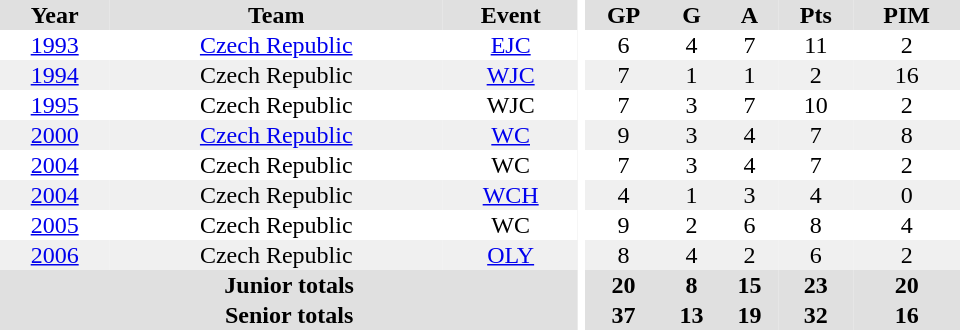<table border="0" cellpadding="1" cellspacing="0" ID="Table3" style="text-align:center; width:40em">
<tr bgcolor="#e0e0e0">
<th>Year</th>
<th>Team</th>
<th>Event</th>
<th rowspan="102" bgcolor="#ffffff"></th>
<th>GP</th>
<th>G</th>
<th>A</th>
<th>Pts</th>
<th>PIM</th>
</tr>
<tr>
<td><a href='#'>1993</a></td>
<td><a href='#'>Czech Republic</a></td>
<td><a href='#'>EJC</a></td>
<td>6</td>
<td>4</td>
<td>7</td>
<td>11</td>
<td>2</td>
</tr>
<tr bgcolor="#f0f0f0">
<td><a href='#'>1994</a></td>
<td>Czech Republic</td>
<td><a href='#'>WJC</a></td>
<td>7</td>
<td>1</td>
<td>1</td>
<td>2</td>
<td>16</td>
</tr>
<tr>
<td><a href='#'>1995</a></td>
<td>Czech Republic</td>
<td>WJC</td>
<td>7</td>
<td>3</td>
<td>7</td>
<td>10</td>
<td>2</td>
</tr>
<tr bgcolor="#f0f0f0">
<td><a href='#'>2000</a></td>
<td><a href='#'>Czech Republic</a></td>
<td><a href='#'>WC</a></td>
<td>9</td>
<td>3</td>
<td>4</td>
<td>7</td>
<td>8</td>
</tr>
<tr>
<td><a href='#'>2004</a></td>
<td>Czech Republic</td>
<td>WC</td>
<td>7</td>
<td>3</td>
<td>4</td>
<td>7</td>
<td>2</td>
</tr>
<tr bgcolor="#f0f0f0">
<td><a href='#'>2004</a></td>
<td>Czech Republic</td>
<td><a href='#'>WCH</a></td>
<td>4</td>
<td>1</td>
<td>3</td>
<td>4</td>
<td>0</td>
</tr>
<tr>
<td><a href='#'>2005</a></td>
<td>Czech Republic</td>
<td>WC</td>
<td>9</td>
<td>2</td>
<td>6</td>
<td>8</td>
<td>4</td>
</tr>
<tr bgcolor="#f0f0f0">
<td><a href='#'>2006</a></td>
<td>Czech Republic</td>
<td><a href='#'>OLY</a></td>
<td>8</td>
<td>4</td>
<td>2</td>
<td>6</td>
<td>2</td>
</tr>
<tr bgcolor="#e0e0e0">
<th colspan=3>Junior totals</th>
<th>20</th>
<th>8</th>
<th>15</th>
<th>23</th>
<th>20</th>
</tr>
<tr bgcolor="#e0e0e0">
<th colspan=3>Senior totals</th>
<th>37</th>
<th>13</th>
<th>19</th>
<th>32</th>
<th>16</th>
</tr>
</table>
